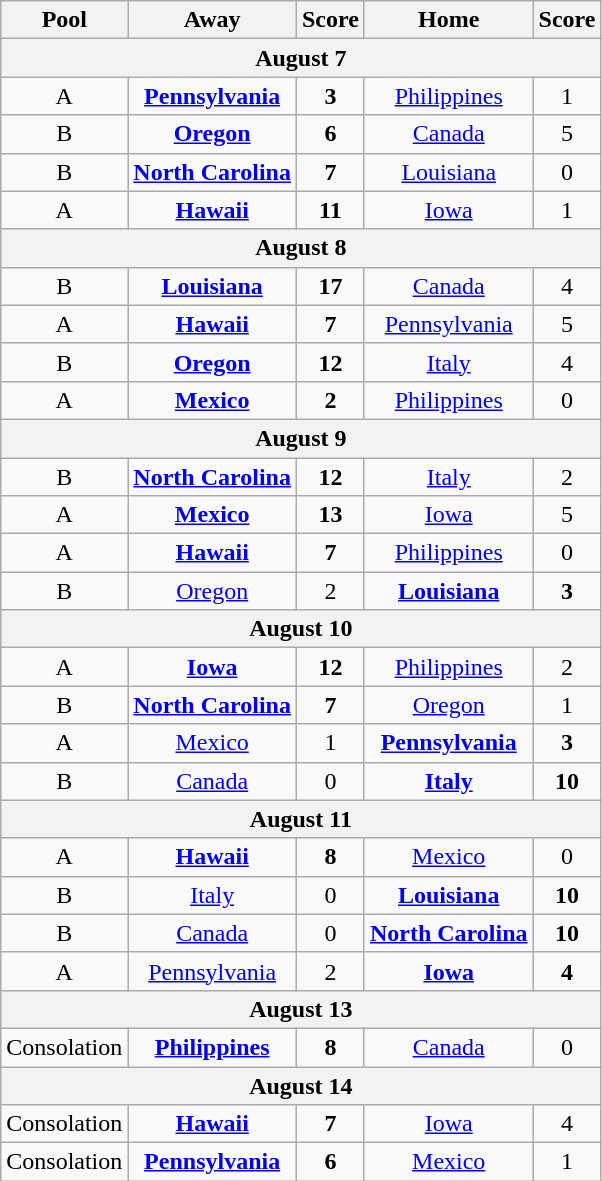<table class="wikitable">
<tr>
<th>Pool</th>
<th>Away</th>
<th>Score</th>
<th>Home</th>
<th>Score</th>
</tr>
<tr>
<th colspan="6">August 7</th>
</tr>
<tr>
<td align=center>A</td>
<td align=center> <strong><a href='#'>Pennsylvania</a></strong></td>
<td align=center><strong>3</strong></td>
<td align=center> <a href='#'>Philippines</a></td>
<td align=center>1</td>
</tr>
<tr>
<td align=center>B</td>
<td align=center> <strong><a href='#'>Oregon</a></strong></td>
<td align=center><strong>6</strong></td>
<td align=center> <a href='#'>Canada</a></td>
<td align=center>5</td>
</tr>
<tr>
<td align=center>B</td>
<td align=center> <strong><a href='#'>North Carolina</a></strong></td>
<td align=center><strong>7</strong></td>
<td align=center> <a href='#'>Louisiana</a></td>
<td align=center>0</td>
</tr>
<tr>
<td align=center>A</td>
<td align=center> <strong><a href='#'>Hawaii</a></strong></td>
<td align=center><strong>11</strong></td>
<td align=center> <a href='#'>Iowa</a></td>
<td align=center>1</td>
</tr>
<tr>
<th colspan="6">August 8</th>
</tr>
<tr>
<td align=center>B</td>
<td align=center> <strong><a href='#'>Louisiana</a></strong></td>
<td align=center><strong>17</strong></td>
<td align=center> <a href='#'>Canada</a></td>
<td align=center>4</td>
</tr>
<tr>
<td align=center>A</td>
<td align=center> <strong><a href='#'>Hawaii</a></strong></td>
<td align=center><strong>7</strong></td>
<td align=center> <a href='#'>Pennsylvania</a></td>
<td align=center>5</td>
</tr>
<tr>
<td align=center>B</td>
<td align=center> <strong><a href='#'>Oregon</a></strong></td>
<td align=center><strong>12</strong></td>
<td align=center> <a href='#'>Italy</a></td>
<td align=center>4</td>
</tr>
<tr>
<td align=center>A</td>
<td align=center> <strong><a href='#'>Mexico</a></strong></td>
<td align=center><strong>2</strong></td>
<td align=center> <a href='#'>Philippines</a></td>
<td align=center>0</td>
</tr>
<tr>
<th colspan="6">August 9</th>
</tr>
<tr>
<td align=center>B</td>
<td align=center> <strong><a href='#'>North Carolina</a></strong></td>
<td align=center><strong>12</strong></td>
<td align=center> <a href='#'>Italy</a></td>
<td align=center>2</td>
</tr>
<tr>
<td align=center>A</td>
<td align=center> <strong><a href='#'>Mexico</a></strong></td>
<td align=center><strong>13</strong></td>
<td align=center> <a href='#'>Iowa</a></td>
<td align=center>5</td>
</tr>
<tr>
<td align=center>A</td>
<td align=center> <strong><a href='#'>Hawaii</a></strong></td>
<td align=center><strong>7</strong></td>
<td align=center> <a href='#'>Philippines</a></td>
<td align=center>0</td>
</tr>
<tr>
<td align=center>B</td>
<td align=center> <a href='#'>Oregon</a></td>
<td align=center>2</td>
<td align=center> <strong><a href='#'>Louisiana</a></strong></td>
<td align=center><strong>3</strong></td>
</tr>
<tr>
<th colspan="6">August 10</th>
</tr>
<tr>
<td align=center>A</td>
<td align=center> <strong><a href='#'>Iowa</a></strong></td>
<td align=center><strong>12</strong></td>
<td align=center> <a href='#'>Philippines</a></td>
<td align=center>2</td>
</tr>
<tr>
<td align=center>B</td>
<td align=center> <strong><a href='#'>North Carolina</a></strong></td>
<td align=center><strong>7</strong></td>
<td align=center> <a href='#'>Oregon</a></td>
<td align=center>1</td>
</tr>
<tr>
<td align=center>A</td>
<td align=center> <a href='#'>Mexico</a></td>
<td align=center>1</td>
<td align=center> <strong><a href='#'>Pennsylvania</a></strong></td>
<td align=center><strong>3</strong></td>
</tr>
<tr>
<td align=center>B</td>
<td align=center> <a href='#'>Canada</a></td>
<td align=center>0</td>
<td align=center> <strong><a href='#'>Italy</a></strong></td>
<td align=center><strong>10</strong></td>
</tr>
<tr>
<th colspan="6">August 11</th>
</tr>
<tr>
<td align=center>A</td>
<td align=center> <strong><a href='#'>Hawaii</a></strong></td>
<td align=center><strong>8</strong></td>
<td align=center> <a href='#'>Mexico</a></td>
<td align=center>0</td>
</tr>
<tr>
<td align=center>B</td>
<td align=center> <a href='#'>Italy</a></td>
<td align=center>0</td>
<td align=center> <strong><a href='#'>Louisiana</a></strong></td>
<td align=center><strong>10</strong></td>
</tr>
<tr>
<td align=center>B</td>
<td align=center> <a href='#'>Canada</a></td>
<td align=center>0</td>
<td align=center> <strong><a href='#'>North Carolina</a></strong></td>
<td align=center><strong>10</strong></td>
</tr>
<tr>
<td align=center>A</td>
<td align=center> <a href='#'>Pennsylvania</a></td>
<td align=center>2</td>
<td align=center> <strong><a href='#'>Iowa</a></strong></td>
<td align=center><strong>4</strong></td>
</tr>
<tr>
<th colspan="6">August 13</th>
</tr>
<tr>
<td align=center>Consolation</td>
<td align=center> <strong><a href='#'>Philippines</a></strong></td>
<td align=center><strong>8</strong></td>
<td align=center> <a href='#'>Canada</a></td>
<td align=center>0</td>
</tr>
<tr>
<th colspan="6">August 14</th>
</tr>
<tr>
<td align=center>Consolation</td>
<td align=center> <strong><a href='#'>Hawaii</a></strong></td>
<td align=center><strong>7</strong></td>
<td align=center> <a href='#'>Iowa</a></td>
<td align=center>4</td>
</tr>
<tr>
<td align=center>Consolation</td>
<td align=center> <strong><a href='#'>Pennsylvania</a></strong></td>
<td align=center><strong>6</strong></td>
<td align=center> <a href='#'>Mexico</a></td>
<td align=center>1</td>
</tr>
</table>
